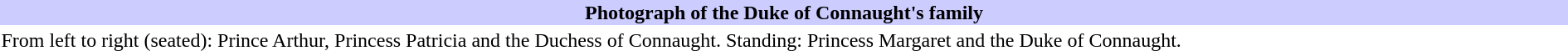<table class="toccolours collapsible collapsed" width="100%;" align="center">
<tr>
<th bgcolor=ccccff>Photograph of the Duke of Connaught's family</th>
</tr>
<tr>
<td> From left to right (seated): Prince Arthur, Princess Patricia and the Duchess of Connaught. Standing: Princess Margaret and the Duke of Connaught.</td>
</tr>
</table>
